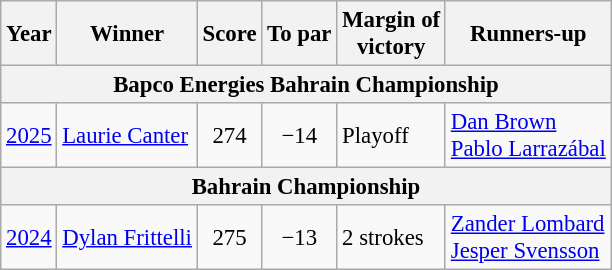<table class="wikitable" style="font-size:95%">
<tr>
<th>Year</th>
<th>Winner</th>
<th>Score</th>
<th>To par</th>
<th>Margin of<br>victory</th>
<th>Runners-up</th>
</tr>
<tr>
<th colspan=6>Bapco Energies Bahrain Championship</th>
</tr>
<tr>
<td><a href='#'>2025</a></td>
<td> <a href='#'>Laurie Canter</a></td>
<td align=center>274</td>
<td align=center>−14</td>
<td>Playoff</td>
<td> <a href='#'>Dan Brown</a><br> <a href='#'>Pablo Larrazábal</a></td>
</tr>
<tr>
<th colspan=6>Bahrain Championship</th>
</tr>
<tr>
<td><a href='#'>2024</a></td>
<td> <a href='#'>Dylan Frittelli</a></td>
<td align=center>275</td>
<td align=center>−13</td>
<td>2 strokes</td>
<td> <a href='#'>Zander Lombard</a><br> <a href='#'>Jesper Svensson</a></td>
</tr>
</table>
